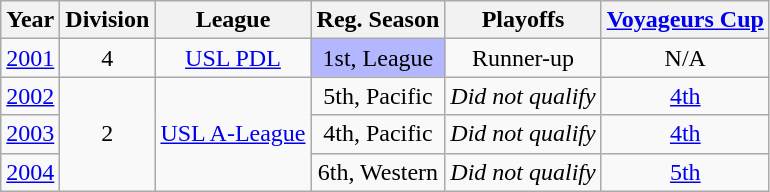<table class="wikitable" style="text-align: center;">
<tr>
<th>Year</th>
<th>Division</th>
<th>League</th>
<th>Reg. Season</th>
<th>Playoffs</th>
<th><a href='#'>Voyageurs Cup</a></th>
</tr>
<tr>
<td><a href='#'>2001</a></td>
<td>4</td>
<td><a href='#'>USL PDL</a></td>
<td bgcolor="B3B7FF">1st, League</td>
<td>Runner-up</td>
<td>N/A</td>
</tr>
<tr>
<td><a href='#'>2002</a></td>
<td rowspan=3>2</td>
<td rowspan=3><a href='#'>USL A-League</a></td>
<td>5th, Pacific</td>
<td><em>Did not qualify</em></td>
<td><a href='#'>4th</a></td>
</tr>
<tr>
<td><a href='#'>2003</a></td>
<td>4th, Pacific</td>
<td><em>Did not qualify</em></td>
<td><a href='#'>4th</a></td>
</tr>
<tr>
<td><a href='#'>2004</a></td>
<td>6th, Western</td>
<td><em>Did not qualify</em></td>
<td><a href='#'>5th</a></td>
</tr>
</table>
